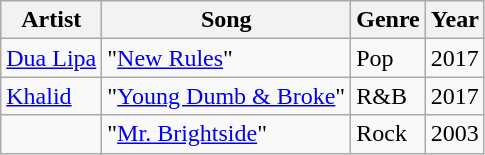<table class="wikitable sortable">
<tr>
<th>Artist</th>
<th>Song</th>
<th>Genre</th>
<th>Year</th>
</tr>
<tr>
<td><a href='#'>Dua Lipa</a></td>
<td>"<a href='#'>New Rules</a>"</td>
<td>Pop</td>
<td>2017</td>
</tr>
<tr>
<td><a href='#'>Khalid</a></td>
<td>"<a href='#'>Young Dumb & Broke</a>"</td>
<td>R&B</td>
<td>2017</td>
</tr>
<tr>
<td></td>
<td>"<a href='#'>Mr. Brightside</a>"</td>
<td>Rock</td>
<td>2003</td>
</tr>
</table>
